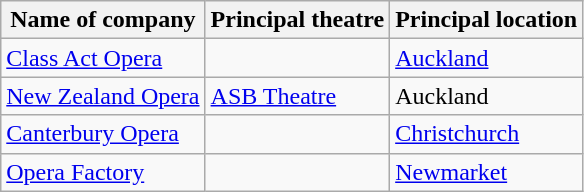<table class="wikitable">
<tr>
<th>Name of company</th>
<th>Principal theatre</th>
<th>Principal location</th>
</tr>
<tr>
<td><a href='#'>Class Act Opera</a></td>
<td></td>
<td><a href='#'>Auckland</a></td>
</tr>
<tr>
<td><a href='#'>New Zealand Opera</a></td>
<td><a href='#'>ASB Theatre</a></td>
<td>Auckland</td>
</tr>
<tr>
<td><a href='#'>Canterbury Opera</a></td>
<td></td>
<td><a href='#'>Christchurch</a></td>
</tr>
<tr>
<td><a href='#'>Opera Factory</a></td>
<td></td>
<td><a href='#'>Newmarket</a></td>
</tr>
</table>
